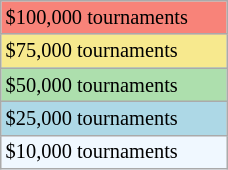<table class="wikitable" style="font-size:85%; width:12%;">
<tr style="background:#f88379;">
<td>$100,000 tournaments</td>
</tr>
<tr style="background:#f7e98e;">
<td>$75,000 tournaments</td>
</tr>
<tr style="background:#addfad;">
<td>$50,000 tournaments</td>
</tr>
<tr style="background:lightblue;">
<td>$25,000 tournaments</td>
</tr>
<tr style="background:#f0f8ff;">
<td>$10,000 tournaments</td>
</tr>
</table>
